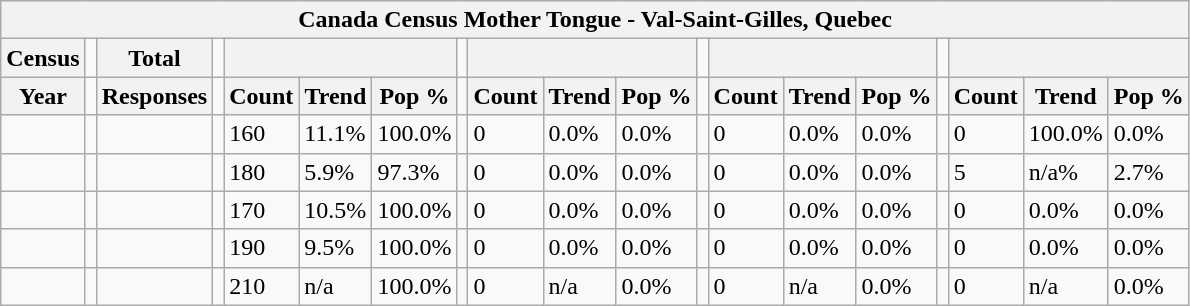<table class="wikitable">
<tr>
<th colspan="19">Canada Census Mother Tongue - Val-Saint-Gilles, Quebec</th>
</tr>
<tr>
<th>Census</th>
<td></td>
<th>Total</th>
<td colspan="1"></td>
<th colspan="3"></th>
<td colspan="1"></td>
<th colspan="3"></th>
<td colspan="1"></td>
<th colspan="3"></th>
<td colspan="1"></td>
<th colspan="3"></th>
</tr>
<tr>
<th>Year</th>
<td></td>
<th>Responses</th>
<td></td>
<th>Count</th>
<th>Trend</th>
<th>Pop %</th>
<td></td>
<th>Count</th>
<th>Trend</th>
<th>Pop %</th>
<td></td>
<th>Count</th>
<th>Trend</th>
<th>Pop %</th>
<td></td>
<th>Count</th>
<th>Trend</th>
<th>Pop %</th>
</tr>
<tr>
<td></td>
<td></td>
<td></td>
<td></td>
<td>160</td>
<td> 11.1%</td>
<td>100.0%</td>
<td></td>
<td>0</td>
<td> 0.0%</td>
<td>0.0%</td>
<td></td>
<td>0</td>
<td> 0.0%</td>
<td>0.0%</td>
<td></td>
<td>0</td>
<td> 100.0%</td>
<td>0.0%</td>
</tr>
<tr>
<td></td>
<td></td>
<td></td>
<td></td>
<td>180</td>
<td> 5.9%</td>
<td>97.3%</td>
<td></td>
<td>0</td>
<td> 0.0%</td>
<td>0.0%</td>
<td></td>
<td>0</td>
<td> 0.0%</td>
<td>0.0%</td>
<td></td>
<td>5</td>
<td> n/a%</td>
<td>2.7%</td>
</tr>
<tr>
<td></td>
<td></td>
<td></td>
<td></td>
<td>170</td>
<td> 10.5%</td>
<td>100.0%</td>
<td></td>
<td>0</td>
<td> 0.0%</td>
<td>0.0%</td>
<td></td>
<td>0</td>
<td> 0.0%</td>
<td>0.0%</td>
<td></td>
<td>0</td>
<td> 0.0%</td>
<td>0.0%</td>
</tr>
<tr>
<td></td>
<td></td>
<td></td>
<td></td>
<td>190</td>
<td> 9.5%</td>
<td>100.0%</td>
<td></td>
<td>0</td>
<td> 0.0%</td>
<td>0.0%</td>
<td></td>
<td>0</td>
<td> 0.0%</td>
<td>0.0%</td>
<td></td>
<td>0</td>
<td> 0.0%</td>
<td>0.0%</td>
</tr>
<tr>
<td></td>
<td></td>
<td></td>
<td></td>
<td>210</td>
<td>n/a</td>
<td>100.0%</td>
<td></td>
<td>0</td>
<td>n/a</td>
<td>0.0%</td>
<td></td>
<td>0</td>
<td>n/a</td>
<td>0.0%</td>
<td></td>
<td>0</td>
<td>n/a</td>
<td>0.0%</td>
</tr>
</table>
